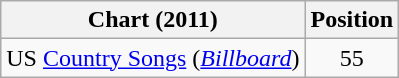<table class="wikitable sortable">
<tr>
<th scope="col">Chart (2011)</th>
<th scope="col">Position</th>
</tr>
<tr>
<td>US <a href='#'>Country Songs</a> (<em><a href='#'>Billboard</a></em>)</td>
<td align="center">55</td>
</tr>
</table>
